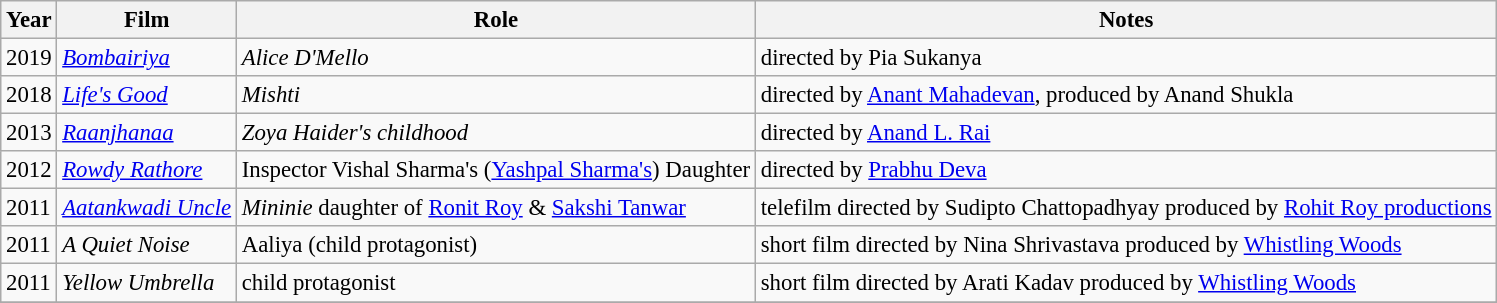<table class="wikitable sortable" style="font-size:95%">
<tr style="text-align:center;">
<th>Year</th>
<th>Film</th>
<th>Role</th>
<th>Notes</th>
</tr>
<tr>
<td>2019</td>
<td><em><a href='#'>Bombairiya</a></em></td>
<td><em>Alice D'Mello</em></td>
<td>directed by Pia Sukanya</td>
</tr>
<tr>
<td>2018</td>
<td><em><a href='#'>Life's Good</a></em></td>
<td><em>Mishti</em></td>
<td>directed by <a href='#'>Anant Mahadevan</a>, produced by Anand Shukla</td>
</tr>
<tr>
<td>2013</td>
<td><em><a href='#'>Raanjhanaa</a></em></td>
<td><em>Zoya Haider's childhood</em></td>
<td>directed by <a href='#'>Anand L. Rai</a></td>
</tr>
<tr>
<td>2012</td>
<td><em><a href='#'>Rowdy Rathore</a></em></td>
<td>Inspector Vishal Sharma's (<a href='#'>Yashpal Sharma's</a>) Daughter</td>
<td>directed by <a href='#'>Prabhu Deva</a></td>
</tr>
<tr>
<td>2011</td>
<td><em><a href='#'>Aatankwadi Uncle</a></em></td>
<td><em>Mininie</em> daughter of <a href='#'>Ronit Roy</a> & <a href='#'>Sakshi Tanwar</a></td>
<td>telefilm directed by Sudipto Chattopadhyay produced by <a href='#'> Rohit Roy productions</a></td>
</tr>
<tr>
<td>2011</td>
<td><em>A Quiet Noise</em></td>
<td>Aaliya (child protagonist)</td>
<td>short film directed by Nina Shrivastava produced by <a href='#'>Whistling Woods</a></td>
</tr>
<tr>
<td>2011</td>
<td><em>Yellow Umbrella</em></td>
<td>child protagonist</td>
<td>short film directed by Arati Kadav produced by <a href='#'>Whistling Woods</a></td>
</tr>
<tr>
</tr>
</table>
